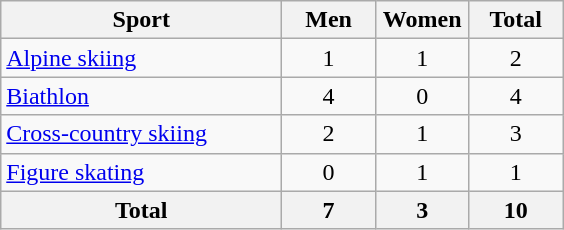<table class="wikitable sortable" style="text-align:center">
<tr>
<th width=180>Sport</th>
<th width=55>Men</th>
<th width=55>Women</th>
<th width=55>Total</th>
</tr>
<tr>
<td align=left><a href='#'>Alpine skiing</a></td>
<td>1</td>
<td>1</td>
<td>2</td>
</tr>
<tr>
<td align=left><a href='#'>Biathlon</a></td>
<td>4</td>
<td>0</td>
<td>4</td>
</tr>
<tr>
<td align=left><a href='#'>Cross-country skiing</a></td>
<td>2</td>
<td>1</td>
<td>3</td>
</tr>
<tr>
<td align=left><a href='#'>Figure skating</a></td>
<td>0</td>
<td>1</td>
<td>1</td>
</tr>
<tr>
<th>Total</th>
<th>7</th>
<th>3</th>
<th>10</th>
</tr>
</table>
